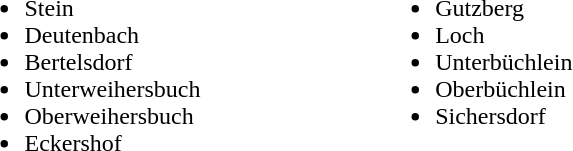<table width=40%>
<tr>
<td valign=top><br><ul><li>Stein</li><li>Deutenbach</li><li>Bertelsdorf</li><li>Unterweihersbuch</li><li>Oberweihersbuch</li><li>Eckershof</li></ul></td>
<td valign=top><br><ul><li>Gutzberg</li><li>Loch</li><li>Unterbüchlein</li><li>Oberbüchlein</li><li>Sichersdorf</li></ul></td>
</tr>
</table>
